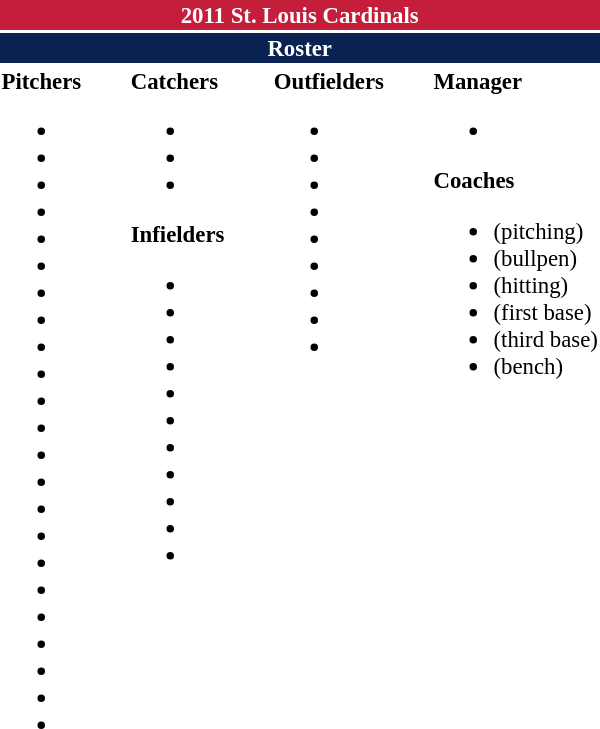<table class="toccolours" style="font-size: 95%;">
<tr>
<th colspan="10" style="background:#c41e3a; color:#fff; text-align:center;">2011 St. Louis Cardinals</th>
</tr>
<tr>
<td colspan="10" style="background:#0a2252; color:#fff; text-align:center;"><strong>Roster</strong></td>
</tr>
<tr>
<td valign="top"><strong>Pitchers</strong><br><ul><li></li><li></li><li></li><li></li><li></li><li></li><li></li><li></li><li></li><li></li><li></li><li></li><li></li><li></li><li></li><li></li><li></li><li></li><li></li><li></li><li></li><li></li><li></li></ul></td>
<td style="width:25px;"></td>
<td valign="top"><strong>Catchers</strong><br><ul><li></li><li></li><li></li></ul><strong>Infielders</strong><ul><li></li><li></li><li></li><li></li><li></li><li></li><li></li><li></li><li></li><li></li><li></li></ul></td>
<td style="width:25px;"></td>
<td valign="top"><strong>Outfielders</strong><br><ul><li></li><li></li><li></li><li></li><li></li><li></li><li></li><li></li><li></li></ul></td>
<td style="width:25px;"></td>
<td valign="top"><strong>Manager</strong><br><ul><li></li></ul><strong>Coaches</strong><ul><li> (pitching)</li><li> (bullpen)</li><li> (hitting)</li><li> (first base)</li><li> (third base)</li><li> (bench)</li></ul></td>
</tr>
</table>
